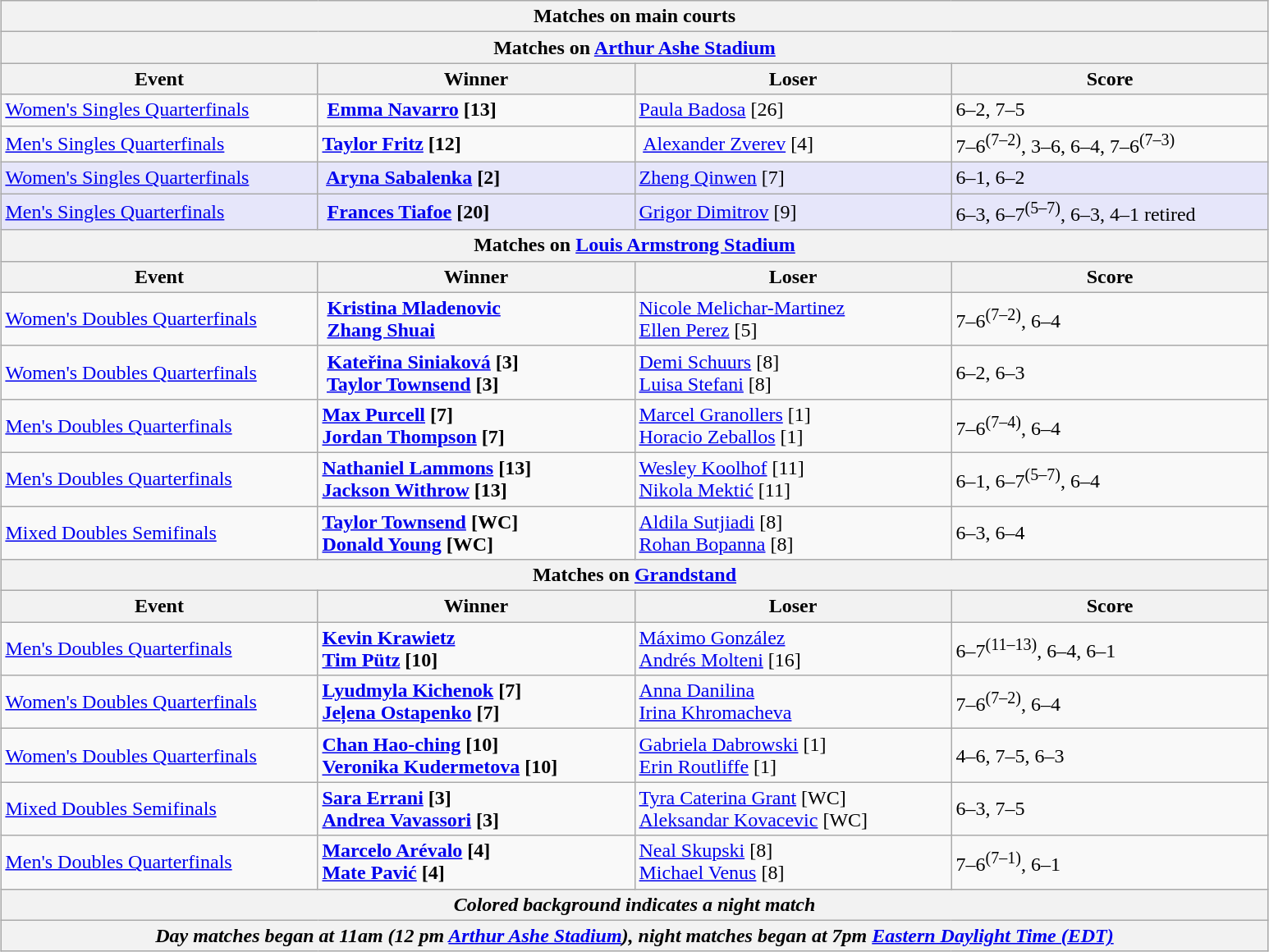<table class="wikitable" style="margin:auto;">
<tr>
<th colspan="4" style="white-space:nowrap;">Matches on main courts</th>
</tr>
<tr>
<th colspan="4"><strong>Matches on <a href='#'>Arthur Ashe Stadium</a></strong></th>
</tr>
<tr>
<th width="250">Event</th>
<th width="250">Winner</th>
<th width="250">Loser</th>
<th width="250">Score</th>
</tr>
<tr>
<td><a href='#'>Women's Singles Quarterfinals</a></td>
<td><strong> <a href='#'>Emma Navarro</a> [13]</strong></td>
<td> <a href='#'>Paula Badosa</a> [26]</td>
<td>6–2, 7–5</td>
</tr>
<tr>
<td><a href='#'>Men's Singles Quarterfinals</a></td>
<td><strong> <a href='#'>Taylor Fritz</a> [12]</strong></td>
<td> <a href='#'>Alexander Zverev</a> [4]</td>
<td>7–6<sup>(7–2)</sup>, 3–6, 6–4, 7–6<sup>(7–3)</sup></td>
</tr>
<tr bgcolor="lavender">
<td><a href='#'>Women's Singles Quarterfinals</a></td>
<td><strong> <a href='#'>Aryna Sabalenka</a> [2]</strong></td>
<td> <a href='#'>Zheng Qinwen</a> [7]</td>
<td>6–1, 6–2</td>
</tr>
<tr bgcolor="lavender">
<td><a href='#'>Men's Singles Quarterfinals</a></td>
<td><strong> <a href='#'>Frances Tiafoe</a> [20]</strong></td>
<td> <a href='#'>Grigor Dimitrov</a> [9]</td>
<td>6–3, 6–7<sup>(5–7)</sup>, 6–3, 4–1 retired</td>
</tr>
<tr>
<th colspan="4"><strong>Matches on <a href='#'>Louis Armstrong Stadium</a></strong></th>
</tr>
<tr>
<th width="250">Event</th>
<th width="250">Winner</th>
<th width="250">Loser</th>
<th width="250">Score</th>
</tr>
<tr>
<td><a href='#'>Women's Doubles Quarterfinals</a></td>
<td><strong> <a href='#'>Kristina Mladenovic</a> <br>  <a href='#'>Zhang Shuai</a></strong></td>
<td> <a href='#'>Nicole Melichar-Martinez</a> <br>  <a href='#'>Ellen Perez</a> [5]</td>
<td>7–6<sup>(7–2)</sup>, 6–4</td>
</tr>
<tr>
<td><a href='#'>Women's Doubles Quarterfinals</a></td>
<td><strong> <a href='#'>Kateřina Siniaková</a> [3] <br>  <a href='#'>Taylor Townsend</a> [3]</strong></td>
<td> <a href='#'>Demi Schuurs</a> [8] <br>  <a href='#'>Luisa Stefani</a> [8]</td>
<td>6–2, 6–3</td>
</tr>
<tr>
<td><a href='#'>Men's Doubles Quarterfinals</a></td>
<td><strong> <a href='#'>Max Purcell</a> [7]<br>  <a href='#'>Jordan Thompson</a> [7]</strong></td>
<td> <a href='#'>Marcel Granollers</a> [1]<br>  <a href='#'>Horacio Zeballos</a> [1]</td>
<td>7–6<sup>(7–4)</sup>, 6–4</td>
</tr>
<tr>
<td><a href='#'>Men's Doubles Quarterfinals</a></td>
<td><strong> <a href='#'>Nathaniel Lammons</a> [13] <br>  <a href='#'>Jackson Withrow</a> [13]</strong></td>
<td> <a href='#'>Wesley Koolhof</a> [11] <br>  <a href='#'>Nikola Mektić</a> [11]</td>
<td>6–1, 6–7<sup>(5–7)</sup>, 6–4</td>
</tr>
<tr>
<td><a href='#'>Mixed Doubles Semifinals</a></td>
<td><strong> <a href='#'>Taylor Townsend</a> [WC] <br>  <a href='#'>Donald Young</a> [WC]</strong></td>
<td> <a href='#'>Aldila Sutjiadi</a> [8] <br>  <a href='#'>Rohan Bopanna</a> [8]</td>
<td>6–3, 6–4</td>
</tr>
<tr>
<th colspan="4"><strong>Matches on <a href='#'>Grandstand</a></strong></th>
</tr>
<tr>
<th width="250">Event</th>
<th width="250">Winner</th>
<th width="250">Loser</th>
<th width="250">Score</th>
</tr>
<tr>
<td><a href='#'>Men's Doubles Quarterfinals</a></td>
<td><strong> <a href='#'>Kevin Krawietz</a> <br>  <a href='#'>Tim Pütz</a> [10]</strong></td>
<td> <a href='#'>Máximo González</a> <br>  <a href='#'>Andrés Molteni</a> [16]</td>
<td>6–7<sup>(11–13)</sup>, 6–4, 6–1</td>
</tr>
<tr>
<td><a href='#'>Women's Doubles Quarterfinals</a></td>
<td><strong> <a href='#'>Lyudmyla Kichenok</a> [7] <br>  <a href='#'>Jeļena Ostapenko</a> [7]</strong></td>
<td> <a href='#'>Anna Danilina</a> <br>  <a href='#'>Irina Khromacheva</a></td>
<td>7–6<sup>(7–2)</sup>, 6–4</td>
</tr>
<tr>
<td><a href='#'>Women's Doubles Quarterfinals</a></td>
<td><strong> <a href='#'>Chan Hao-ching</a> [10]<br>  <a href='#'>Veronika Kudermetova</a> [10]</strong></td>
<td> <a href='#'>Gabriela Dabrowski</a> [1]<br>  <a href='#'>Erin Routliffe</a> [1]</td>
<td>4–6, 7–5, 6–3</td>
</tr>
<tr>
<td><a href='#'>Mixed Doubles Semifinals</a></td>
<td><strong> <a href='#'>Sara Errani</a> [3] <br>  <a href='#'>Andrea Vavassori</a> [3]</strong></td>
<td> <a href='#'>Tyra Caterina Grant</a> [WC] <br>  <a href='#'>Aleksandar Kovacevic</a> [WC]</td>
<td>6–3, 7–5</td>
</tr>
<tr>
<td><a href='#'>Men's Doubles Quarterfinals</a></td>
<td><strong> <a href='#'>Marcelo Arévalo</a> [4] <br>  <a href='#'>Mate Pavić</a> [4]</strong></td>
<td> <a href='#'>Neal Skupski</a> [8] <br>  <a href='#'>Michael Venus</a> [8]</td>
<td>7–6<sup>(7–1)</sup>, 6–1</td>
</tr>
<tr>
<th colspan="4"><em>Colored background indicates a night match</em></th>
</tr>
<tr>
<th colspan="4"><em>Day matches began at 11am (12 pm <a href='#'>Arthur Ashe Stadium</a>), night matches began at 7pm <a href='#'>Eastern Daylight Time (EDT)</a></em></th>
</tr>
</table>
